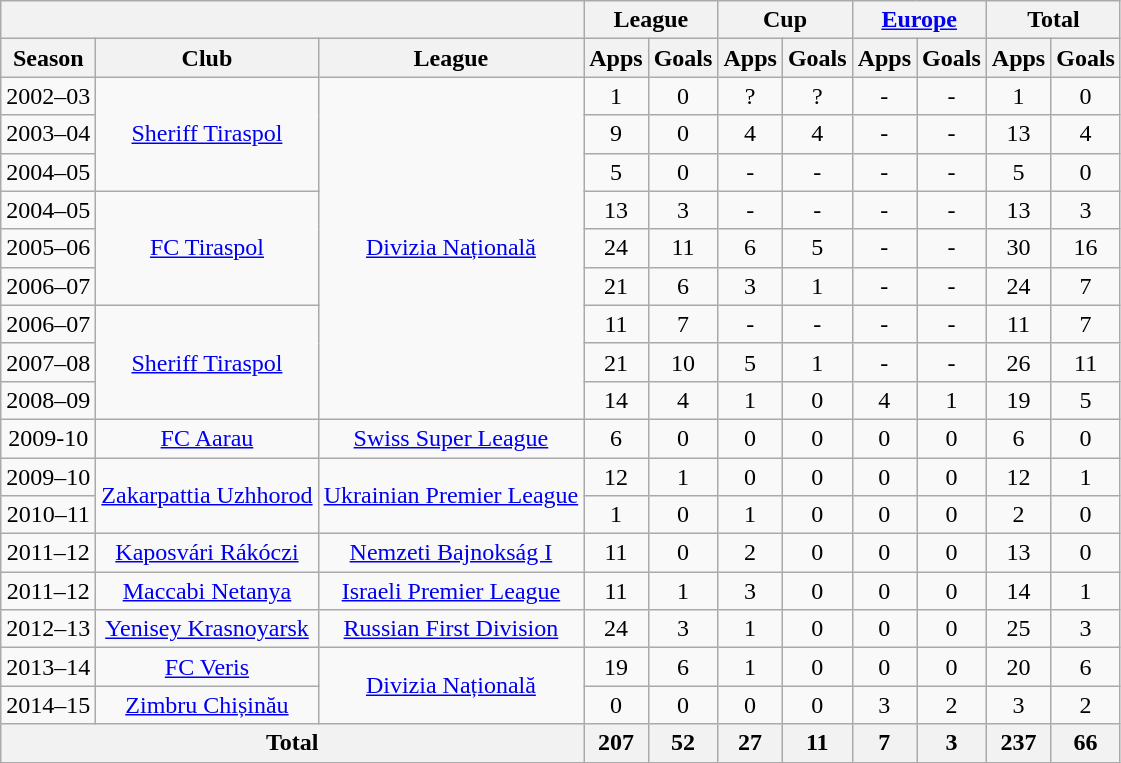<table class="wikitable" style="text-align:center">
<tr>
<th colspan=3></th>
<th colspan=2>League</th>
<th colspan=2>Cup</th>
<th colspan=2><a href='#'>Europe</a></th>
<th colspan=2>Total</th>
</tr>
<tr>
<th>Season</th>
<th>Club</th>
<th>League</th>
<th>Apps</th>
<th>Goals</th>
<th>Apps</th>
<th>Goals</th>
<th>Apps</th>
<th>Goals</th>
<th>Apps</th>
<th>Goals</th>
</tr>
<tr>
<td>2002–03</td>
<td rowspan="3"><a href='#'>Sheriff Tiraspol</a></td>
<td rowspan="9"><a href='#'>Divizia Națională</a></td>
<td>1</td>
<td>0</td>
<td>?</td>
<td>?</td>
<td>-</td>
<td>-</td>
<td>1</td>
<td>0</td>
</tr>
<tr>
<td>2003–04</td>
<td>9</td>
<td>0</td>
<td>4</td>
<td>4</td>
<td>-</td>
<td>-</td>
<td>13</td>
<td>4</td>
</tr>
<tr>
<td>2004–05</td>
<td>5</td>
<td>0</td>
<td>-</td>
<td>-</td>
<td>-</td>
<td>-</td>
<td>5</td>
<td>0</td>
</tr>
<tr>
<td>2004–05</td>
<td rowspan="3"><a href='#'>FC Tiraspol</a></td>
<td>13</td>
<td>3</td>
<td>-</td>
<td>-</td>
<td>-</td>
<td>-</td>
<td>13</td>
<td>3</td>
</tr>
<tr>
<td>2005–06</td>
<td>24</td>
<td>11</td>
<td>6</td>
<td>5</td>
<td>-</td>
<td>-</td>
<td>30</td>
<td>16</td>
</tr>
<tr>
<td>2006–07</td>
<td>21</td>
<td>6</td>
<td>3</td>
<td>1</td>
<td>-</td>
<td>-</td>
<td>24</td>
<td>7</td>
</tr>
<tr>
<td>2006–07</td>
<td rowspan="3"><a href='#'>Sheriff Tiraspol</a></td>
<td>11</td>
<td>7</td>
<td>-</td>
<td>-</td>
<td>-</td>
<td>-</td>
<td>11</td>
<td>7</td>
</tr>
<tr>
<td>2007–08</td>
<td>21</td>
<td>10</td>
<td>5</td>
<td>1</td>
<td>-</td>
<td>-</td>
<td>26</td>
<td>11</td>
</tr>
<tr>
<td>2008–09</td>
<td>14</td>
<td>4</td>
<td>1</td>
<td>0</td>
<td>4</td>
<td>1</td>
<td>19</td>
<td>5</td>
</tr>
<tr>
<td>2009-10</td>
<td><a href='#'>FC Aarau</a></td>
<td><a href='#'>Swiss Super League</a></td>
<td>6</td>
<td>0</td>
<td>0</td>
<td>0</td>
<td>0</td>
<td>0</td>
<td>6</td>
<td>0</td>
</tr>
<tr>
<td>2009–10</td>
<td rowspan="2"><a href='#'>Zakarpattia Uzhhorod</a></td>
<td rowspan="2"><a href='#'>Ukrainian Premier League</a></td>
<td>12</td>
<td>1</td>
<td>0</td>
<td>0</td>
<td>0</td>
<td>0</td>
<td>12</td>
<td>1</td>
</tr>
<tr>
<td>2010–11</td>
<td>1</td>
<td>0</td>
<td>1</td>
<td>0</td>
<td>0</td>
<td>0</td>
<td>2</td>
<td>0</td>
</tr>
<tr>
<td>2011–12</td>
<td><a href='#'>Kaposvári Rákóczi</a></td>
<td><a href='#'>Nemzeti Bajnokság I</a></td>
<td>11</td>
<td>0</td>
<td>2</td>
<td>0</td>
<td>0</td>
<td>0</td>
<td>13</td>
<td>0</td>
</tr>
<tr>
<td>2011–12</td>
<td><a href='#'>Maccabi Netanya</a></td>
<td><a href='#'>Israeli Premier League</a></td>
<td>11</td>
<td>1</td>
<td>3</td>
<td>0</td>
<td>0</td>
<td>0</td>
<td>14</td>
<td>1</td>
</tr>
<tr>
<td>2012–13</td>
<td><a href='#'>Yenisey Krasnoyarsk</a></td>
<td><a href='#'>Russian First Division</a></td>
<td>24</td>
<td>3</td>
<td>1</td>
<td>0</td>
<td>0</td>
<td>0</td>
<td>25</td>
<td>3</td>
</tr>
<tr>
<td>2013–14</td>
<td><a href='#'>FC Veris</a></td>
<td rowspan="2"><a href='#'>Divizia Națională</a></td>
<td>19</td>
<td>6</td>
<td>1</td>
<td>0</td>
<td>0</td>
<td>0</td>
<td>20</td>
<td>6</td>
</tr>
<tr>
<td>2014–15</td>
<td><a href='#'>Zimbru Chișinău</a></td>
<td>0</td>
<td>0</td>
<td>0</td>
<td>0</td>
<td>3</td>
<td>2</td>
<td>3</td>
<td>2</td>
</tr>
<tr>
<th colspan=3>Total</th>
<th>207</th>
<th>52</th>
<th>27</th>
<th>11</th>
<th>7</th>
<th>3</th>
<th>237</th>
<th>66</th>
</tr>
</table>
